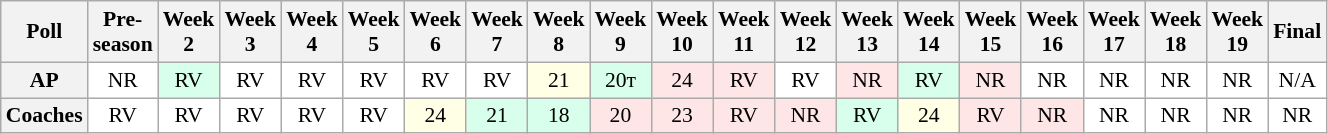<table class="wikitable" style="white-space:nowrap;font-size:90%">
<tr>
<th>Poll</th>
<th>Pre-<br>season</th>
<th>Week<br>2</th>
<th>Week<br>3</th>
<th>Week<br>4</th>
<th>Week<br>5</th>
<th>Week<br>6</th>
<th>Week<br>7</th>
<th>Week<br>8</th>
<th>Week<br>9</th>
<th>Week<br>10</th>
<th>Week<br>11</th>
<th>Week<br>12</th>
<th>Week<br>13</th>
<th>Week<br>14</th>
<th>Week<br>15</th>
<th>Week<br>16</th>
<th>Week<br>17</th>
<th>Week<br>18</th>
<th>Week<br>19</th>
<th>Final</th>
</tr>
<tr style="text-align:center;">
<th>AP</th>
<td style="background:#FFF;">NR</td>
<td style="background:#D8FFEB;">RV</td>
<td style="background:#FFF;">RV</td>
<td style="background:#FFF;">RV</td>
<td style="background:#FFF;">RV</td>
<td style="background:#FFF;">RV</td>
<td style="background:#FFF;">RV</td>
<td style="background:#FFFFE6;">21</td>
<td style="background:#D8FFEB;">20т</td>
<td style="background:#FFE6E6;">24</td>
<td style="background:#FFE6E6;">RV</td>
<td style="background:#FFF;">RV</td>
<td style="background:#FFE6E6;">NR</td>
<td style="background:#D8FFEB;">RV</td>
<td style="background:#FFE6E6;">NR</td>
<td style="background:#FFF;">NR</td>
<td style="background:#FFF;">NR</td>
<td style="background:#FFF;">NR</td>
<td style="background:#FFF;">NR</td>
<td style="background:#FFF;">N/A</td>
</tr>
<tr style="text-align:center;">
<th>Coaches</th>
<td style="background:#FFF;">RV</td>
<td style="background:#FFF;">RV</td>
<td style="background:#FFF;">RV</td>
<td style="background:#FFF;">RV</td>
<td style="background:#FFF;">RV</td>
<td style="background:#FFFFE6;">24</td>
<td style="background:#D8FFEB;">21</td>
<td style="background:#D8FFEB;">18</td>
<td style="background:#FFE6E6;">20</td>
<td style="background:#FFE6E6;">23</td>
<td style="background:#FFE6E6;">RV</td>
<td style="background:#FFE6E6;">NR</td>
<td style="background:#D8FFEB;">RV</td>
<td style="background:#FFFFE6;">24</td>
<td style="background:#FFE6E6;">RV</td>
<td style="background:#FFE6E6;">NR</td>
<td style="background:#FFF;">NR</td>
<td style="background:#FFF;">NR</td>
<td style="background:#FFF;">NR</td>
<td style="background:#FFF;">NR</td>
</tr>
</table>
